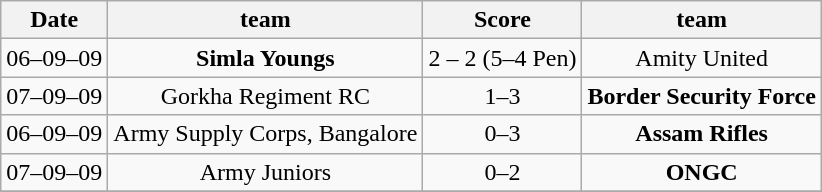<table class="wikitable" style="text-align: center">
<tr>
<th>Date</th>
<th>team</th>
<th>Score</th>
<th>team</th>
</tr>
<tr>
<td>06–09–09</td>
<td><strong>Simla Youngs</strong></td>
<td>2 – 2 (5–4 Pen)</td>
<td>Amity United</td>
</tr>
<tr>
<td>07–09–09</td>
<td>Gorkha Regiment RC</td>
<td>1–3</td>
<td><strong>Border Security Force</strong></td>
</tr>
<tr>
<td>06–09–09</td>
<td>Army Supply Corps, Bangalore</td>
<td>0–3</td>
<td><strong>Assam Rifles</strong></td>
</tr>
<tr>
<td>07–09–09</td>
<td>Army Juniors</td>
<td>0–2</td>
<td><strong>ONGC</strong></td>
</tr>
<tr>
</tr>
</table>
